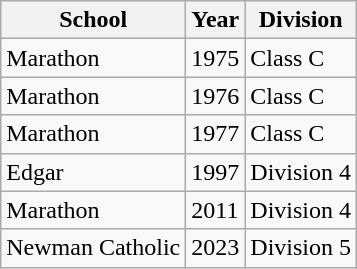<table class="wikitable">
<tr>
<th>School</th>
<th>Year</th>
<th>Division</th>
</tr>
<tr>
<td>Marathon</td>
<td>1975</td>
<td>Class C</td>
</tr>
<tr>
<td>Marathon</td>
<td>1976</td>
<td>Class C</td>
</tr>
<tr>
<td>Marathon</td>
<td>1977</td>
<td>Class C</td>
</tr>
<tr>
<td>Edgar</td>
<td>1997</td>
<td>Division 4</td>
</tr>
<tr>
<td>Marathon</td>
<td>2011</td>
<td>Division 4</td>
</tr>
<tr>
<td>Newman Catholic</td>
<td>2023</td>
<td>Division 5</td>
</tr>
</table>
